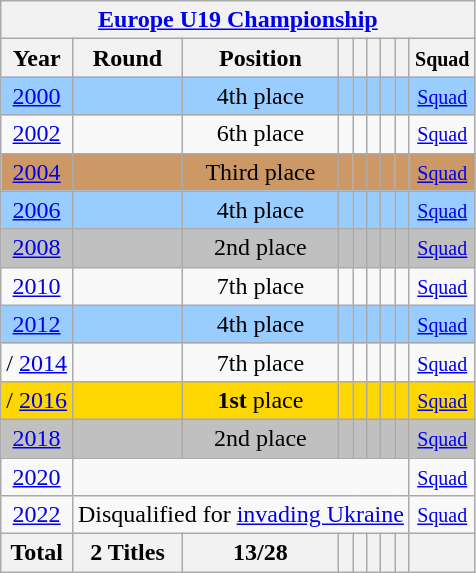<table class="wikitable" style="text-align: center;">
<tr>
<th colspan=9><a href='#'>Europe U19 Championship</a></th>
</tr>
<tr>
<th>Year</th>
<th>Round</th>
<th>Position</th>
<th></th>
<th></th>
<th></th>
<th></th>
<th></th>
<th><small>Squad</small></th>
</tr>
<tr bgcolor=9acdff>
<td> <a href='#'>2000</a></td>
<td></td>
<td>4th place</td>
<td></td>
<td></td>
<td></td>
<td></td>
<td></td>
<td><small> <a href='#'>Squad</a></small></td>
</tr>
<tr>
<td> <a href='#'>2002</a></td>
<td></td>
<td>6th place</td>
<td></td>
<td></td>
<td></td>
<td></td>
<td></td>
<td><small> <a href='#'>Squad</a></small></td>
</tr>
<tr bgcolor=cc9966>
<td> <a href='#'>2004</a></td>
<td></td>
<td>Third place</td>
<td></td>
<td></td>
<td></td>
<td></td>
<td></td>
<td><small> <a href='#'>Squad</a></small></td>
</tr>
<tr bgcolor=9acdff>
<td> <a href='#'>2006</a></td>
<td></td>
<td>4th place</td>
<td></td>
<td></td>
<td></td>
<td></td>
<td></td>
<td><small> <a href='#'>Squad</a></small></td>
</tr>
<tr bgcolor=silver>
<td> <a href='#'>2008</a></td>
<td></td>
<td>2nd place</td>
<td></td>
<td></td>
<td></td>
<td></td>
<td></td>
<td><small> <a href='#'>Squad</a></small></td>
</tr>
<tr>
<td> <a href='#'>2010</a></td>
<td></td>
<td>7th place</td>
<td></td>
<td></td>
<td></td>
<td></td>
<td></td>
<td><small> <a href='#'>Squad</a></small></td>
</tr>
<tr bgcolor=9acdff>
<td> <a href='#'>2012</a></td>
<td></td>
<td>4th place</td>
<td></td>
<td></td>
<td></td>
<td></td>
<td></td>
<td><small> <a href='#'>Squad</a></small></td>
</tr>
<tr>
<td>/ <a href='#'>2014</a></td>
<td></td>
<td>7th place</td>
<td></td>
<td></td>
<td></td>
<td></td>
<td></td>
<td><small> <a href='#'>Squad</a></small></td>
</tr>
<tr bgcolor=gold>
<td>/ <a href='#'>2016</a></td>
<td></td>
<td><strong>1st</strong> place</td>
<td></td>
<td></td>
<td></td>
<td></td>
<td></td>
<td><small> <a href='#'>Squad</a></small></td>
</tr>
<tr bgcolor=silver>
<td> <a href='#'>2018</a></td>
<td></td>
<td>2nd place</td>
<td></td>
<td></td>
<td></td>
<td></td>
<td></td>
<td><small> <a href='#'>Squad</a></small></td>
</tr>
<tr>
<td> <a href='#'>2020</a></td>
<td colspan=7></td>
<td><small> <a href='#'>Squad</a></small></td>
</tr>
<tr>
<td> <a href='#'>2022</a></td>
<td colspan=7>Disqualified for <a href='#'>invading Ukraine</a></td>
<td><small> <a href='#'>Squad</a></small></td>
</tr>
<tr>
<th>Total</th>
<th>2 Titles</th>
<th>13/28</th>
<th></th>
<th></th>
<th></th>
<th></th>
<th></th>
<th></th>
</tr>
</table>
